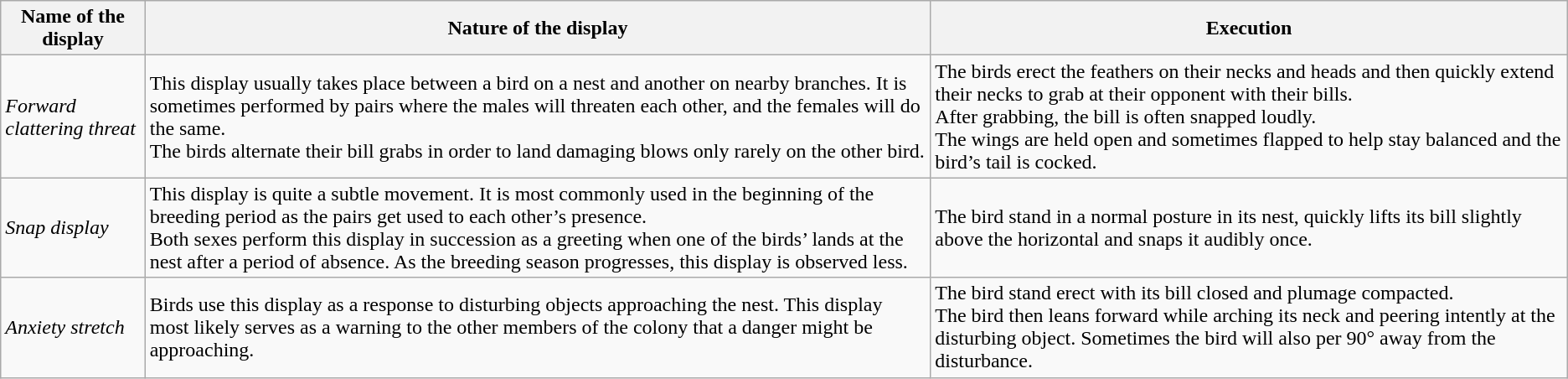<table class="wikitable">
<tr>
<th><strong>Name of the display</strong></th>
<th><strong>Nature of the display</strong></th>
<th><strong>Execution</strong></th>
</tr>
<tr>
<td><em>Forward clattering threat</em></td>
<td>This display usually takes place between a bird on a nest and another on nearby branches. It is sometimes performed by pairs where the males will threaten each other, and the females will do the same.<br>The birds alternate their bill grabs in order to land damaging blows only rarely on the other bird.</td>
<td>The birds erect the feathers on their necks and heads and then quickly extend their necks to grab at their opponent with their bills.<br>After grabbing, the bill is often snapped loudly.<br>The wings are held open and sometimes flapped to help stay balanced and the bird’s tail is cocked.</td>
</tr>
<tr>
<td><em>Snap display</em></td>
<td>This display is quite a subtle movement. It is most commonly used in the beginning of the breeding period as the pairs get used to each other’s presence.<br>Both sexes perform this display in succession as a greeting when one of the birds’ lands at the nest after a period of absence. As the breeding season progresses, this display is observed less.</td>
<td>The bird stand in a normal posture in its nest, quickly lifts its bill slightly above the horizontal and snaps it audibly once.</td>
</tr>
<tr>
<td><em>Anxiety stretch</em></td>
<td>Birds use this display as a response to disturbing objects approaching the nest. This display most likely serves as a warning to the other members of the colony that a danger might be approaching.</td>
<td>The bird stand erect with its bill closed and plumage compacted.<br>The bird then leans forward while arching its neck and peering intently at the disturbing object. Sometimes the bird will also per 90° away from the disturbance.</td>
</tr>
</table>
